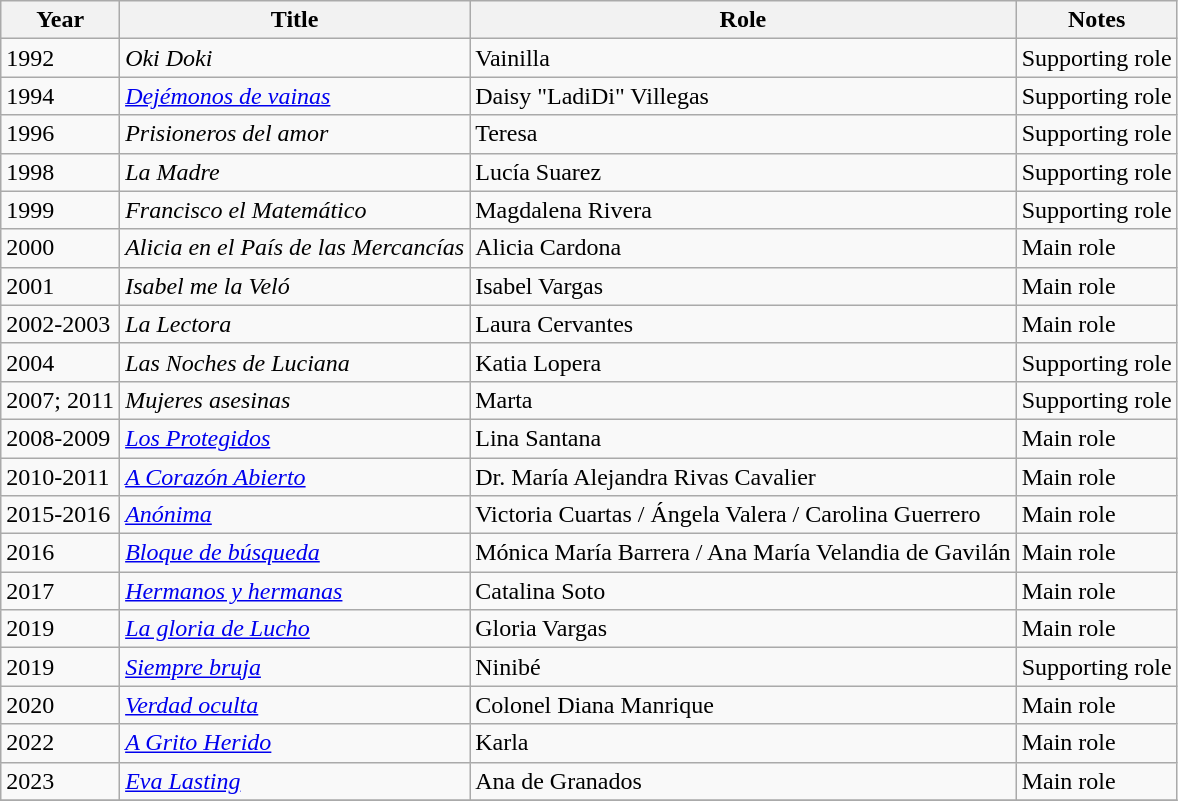<table class="wikitable">
<tr>
<th>Year</th>
<th>Title</th>
<th>Role</th>
<th>Notes</th>
</tr>
<tr>
<td>1992</td>
<td><em>Oki Doki </em></td>
<td>Vainilla</td>
<td>Supporting role</td>
</tr>
<tr>
<td>1994</td>
<td><em><a href='#'>Dejémonos de vainas</a></em></td>
<td>Daisy "LadiDi" Villegas</td>
<td>Supporting role</td>
</tr>
<tr>
<td>1996</td>
<td><em>Prisioneros del amor</em></td>
<td>Teresa</td>
<td>Supporting role</td>
</tr>
<tr>
<td>1998</td>
<td><em>La Madre</em></td>
<td>Lucía Suarez</td>
<td>Supporting role</td>
</tr>
<tr>
<td>1999</td>
<td><em>Francisco el Matemático</em></td>
<td>Magdalena Rivera</td>
<td>Supporting role</td>
</tr>
<tr>
<td>2000</td>
<td><em>Alicia en el País de las Mercancías</em></td>
<td>Alicia Cardona</td>
<td>Main role</td>
</tr>
<tr>
<td>2001</td>
<td><em>Isabel me la Veló</em></td>
<td>Isabel Vargas</td>
<td>Main role</td>
</tr>
<tr>
<td>2002-2003</td>
<td><em>La Lectora </em></td>
<td>Laura Cervantes</td>
<td>Main role</td>
</tr>
<tr>
<td>2004</td>
<td><em>Las Noches de Luciana</em></td>
<td>Katia Lopera</td>
<td>Supporting role</td>
</tr>
<tr>
<td>2007; 2011</td>
<td><em>Mujeres asesinas</em></td>
<td>Marta</td>
<td>Supporting role</td>
</tr>
<tr>
<td>2008-2009</td>
<td><em><a href='#'>Los Protegidos</a></em></td>
<td>Lina Santana</td>
<td>Main role</td>
</tr>
<tr>
<td>2010-2011</td>
<td><em><a href='#'>A Corazón Abierto</a></em></td>
<td>Dr. María Alejandra Rivas Cavalier</td>
<td>Main role</td>
</tr>
<tr>
<td>2015-2016</td>
<td><em><a href='#'>Anónima</a></em></td>
<td>Victoria Cuartas / Ángela Valera / Carolina Guerrero</td>
<td>Main role</td>
</tr>
<tr>
<td>2016</td>
<td><em><a href='#'>Bloque de búsqueda</a></em></td>
<td>Mónica María Barrera / Ana María Velandia de Gavilán</td>
<td>Main role</td>
</tr>
<tr>
<td>2017</td>
<td><em><a href='#'>Hermanos y hermanas</a></em></td>
<td>Catalina Soto</td>
<td>Main role</td>
</tr>
<tr>
<td>2019</td>
<td><em><a href='#'>La gloria de Lucho</a></em></td>
<td>Gloria Vargas</td>
<td>Main role</td>
</tr>
<tr>
<td>2019</td>
<td><em><a href='#'>Siempre bruja</a></em></td>
<td>Ninibé</td>
<td>Supporting role</td>
</tr>
<tr>
<td>2020</td>
<td><em><a href='#'>Verdad oculta</a></em></td>
<td>Colonel Diana Manrique</td>
<td>Main role</td>
</tr>
<tr>
<td>2022</td>
<td><em><a href='#'>A Grito Herido</a></em></td>
<td>Karla</td>
<td>Main role</td>
</tr>
<tr>
<td>2023</td>
<td><em><a href='#'>Eva Lasting</a></em></td>
<td>Ana de Granados</td>
<td>Main role</td>
</tr>
<tr>
</tr>
</table>
